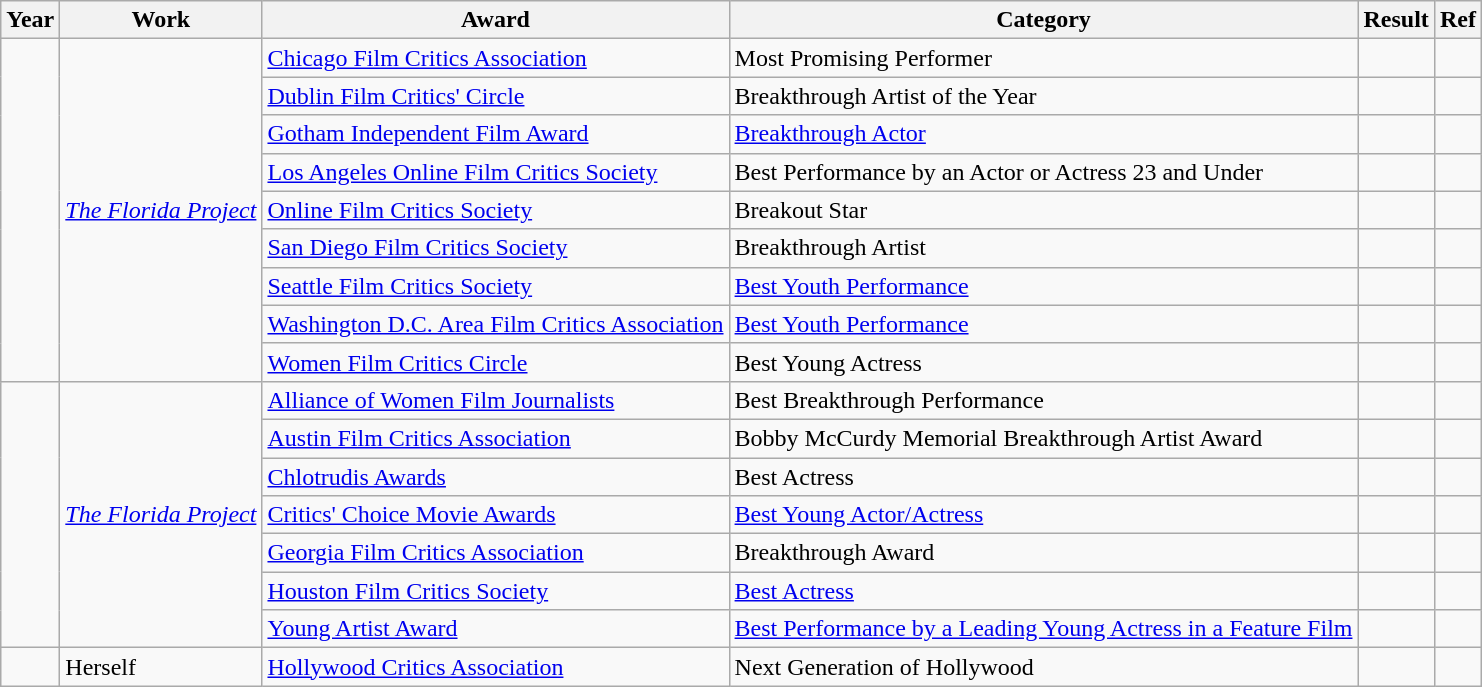<table class="wikitable sortable">
<tr>
<th>Year</th>
<th>Work</th>
<th>Award</th>
<th>Category</th>
<th>Result</th>
<th class="unsortable">Ref</th>
</tr>
<tr>
<td rowspan="9"></td>
<td rowspan="9"><em><a href='#'>The Florida Project</a></em></td>
<td><a href='#'>Chicago Film Critics Association</a></td>
<td>Most Promising Performer</td>
<td></td>
<td style="text-align: center;"></td>
</tr>
<tr>
<td><a href='#'>Dublin Film Critics' Circle</a></td>
<td>Breakthrough Artist of the Year</td>
<td></td>
<td style="text-align: center;"></td>
</tr>
<tr>
<td><a href='#'>Gotham Independent Film Award</a></td>
<td><a href='#'>Breakthrough Actor</a></td>
<td></td>
<td style="text-align: center;"></td>
</tr>
<tr>
<td><a href='#'>Los Angeles Online Film Critics Society</a></td>
<td>Best Performance by an Actor or Actress 23 and Under</td>
<td></td>
<td style="text-align: center;"></td>
</tr>
<tr>
<td><a href='#'>Online Film Critics Society</a></td>
<td>Breakout Star</td>
<td></td>
<td style="text-align: center;"></td>
</tr>
<tr>
<td><a href='#'>San Diego Film Critics Society</a></td>
<td>Breakthrough Artist</td>
<td></td>
<td style="text-align: center;"></td>
</tr>
<tr>
<td><a href='#'>Seattle Film Critics Society</a></td>
<td><a href='#'>Best Youth Performance</a></td>
<td></td>
<td style="text-align: center;"></td>
</tr>
<tr>
<td><a href='#'>Washington D.C. Area Film Critics Association</a></td>
<td><a href='#'>Best Youth Performance</a></td>
<td></td>
<td style="text-align: center;"></td>
</tr>
<tr>
<td><a href='#'>Women Film Critics Circle</a></td>
<td>Best Young Actress</td>
<td></td>
<td style="text-align: center;"></td>
</tr>
<tr>
<td rowspan="7"></td>
<td rowspan="7"><em><a href='#'>The Florida Project</a></em></td>
<td><a href='#'>Alliance of Women Film Journalists</a></td>
<td>Best Breakthrough Performance</td>
<td></td>
<td style="text-align: center;"></td>
</tr>
<tr>
<td><a href='#'>Austin Film Critics Association</a></td>
<td>Bobby McCurdy Memorial Breakthrough Artist Award</td>
<td></td>
<td style="text-align: center;"></td>
</tr>
<tr>
<td><a href='#'>Chlotrudis Awards</a></td>
<td>Best Actress</td>
<td></td>
<td style="text-align: center;"></td>
</tr>
<tr>
<td><a href='#'>Critics' Choice Movie Awards</a></td>
<td><a href='#'>Best Young Actor/Actress</a></td>
<td></td>
<td style="text-align: center;"></td>
</tr>
<tr>
<td><a href='#'>Georgia Film Critics Association</a></td>
<td>Breakthrough Award</td>
<td></td>
<td style="text-align: center;"></td>
</tr>
<tr>
<td><a href='#'>Houston Film Critics Society</a></td>
<td><a href='#'>Best Actress</a></td>
<td></td>
<td style="text-align: center;"></td>
</tr>
<tr>
<td><a href='#'>Young Artist Award</a></td>
<td><a href='#'>Best Performance by a Leading Young Actress in a Feature Film</a></td>
<td></td>
<td style="text-align: center;"></td>
</tr>
<tr>
<td rowspan="1"></td>
<td>Herself</td>
<td><a href='#'>Hollywood Critics Association</a></td>
<td>Next Generation of Hollywood</td>
<td></td>
<td style="text-align: center;"></td>
</tr>
</table>
